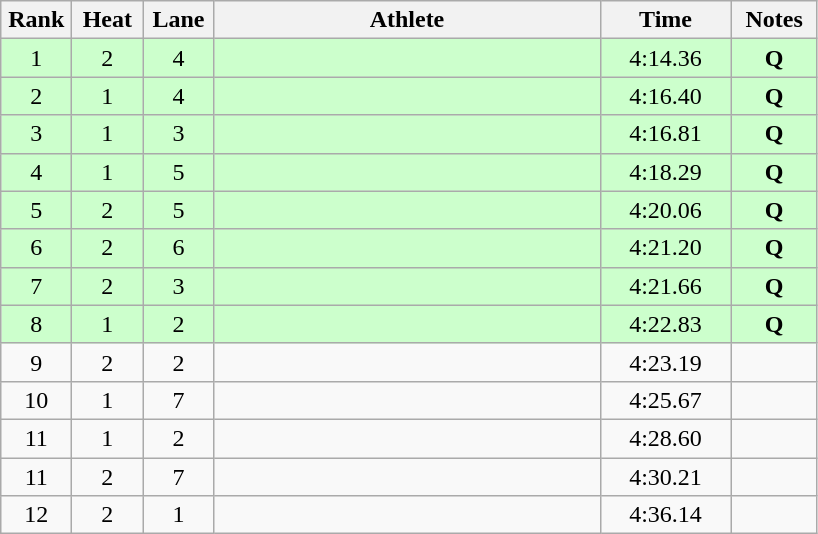<table class="wikitable sortable" style="text-align:center">
<tr>
<th width=40>Rank</th>
<th width=40>Heat</th>
<th width=40>Lane</th>
<th width=250>Athlete</th>
<th width=80>Time</th>
<th width=50>Notes</th>
</tr>
<tr bgcolor=ccffcc>
<td>1</td>
<td>2</td>
<td>4</td>
<td align=left></td>
<td>4:14.36</td>
<td><strong>Q</strong></td>
</tr>
<tr bgcolor=ccffcc>
<td>2</td>
<td>1</td>
<td>4</td>
<td align=left></td>
<td>4:16.40</td>
<td><strong>Q</strong></td>
</tr>
<tr bgcolor=ccffcc>
<td>3</td>
<td>1</td>
<td>3</td>
<td align=left></td>
<td>4:16.81</td>
<td><strong>Q</strong></td>
</tr>
<tr bgcolor=ccffcc>
<td>4</td>
<td>1</td>
<td>5</td>
<td align=left></td>
<td>4:18.29</td>
<td><strong>Q</strong></td>
</tr>
<tr bgcolor=ccffcc>
<td>5</td>
<td>2</td>
<td>5</td>
<td align=left></td>
<td>4:20.06</td>
<td><strong>Q</strong></td>
</tr>
<tr bgcolor=ccffcc>
<td>6</td>
<td>2</td>
<td>6</td>
<td align=left></td>
<td>4:21.20</td>
<td><strong>Q</strong></td>
</tr>
<tr bgcolor=ccffcc>
<td>7</td>
<td>2</td>
<td>3</td>
<td align=left></td>
<td>4:21.66</td>
<td><strong>Q</strong></td>
</tr>
<tr bgcolor=ccffcc>
<td>8</td>
<td>1</td>
<td>2</td>
<td align=left></td>
<td>4:22.83</td>
<td><strong>Q</strong></td>
</tr>
<tr>
<td>9</td>
<td>2</td>
<td>2</td>
<td align=left></td>
<td>4:23.19</td>
<td></td>
</tr>
<tr>
<td>10</td>
<td>1</td>
<td>7</td>
<td align=left></td>
<td>4:25.67</td>
<td></td>
</tr>
<tr>
<td>11</td>
<td>1</td>
<td>2</td>
<td align=left></td>
<td>4:28.60</td>
<td></td>
</tr>
<tr>
<td>11</td>
<td>2</td>
<td>7</td>
<td align=left></td>
<td>4:30.21</td>
<td></td>
</tr>
<tr>
<td>12</td>
<td>2</td>
<td>1</td>
<td align=left></td>
<td>4:36.14</td>
<td></td>
</tr>
</table>
